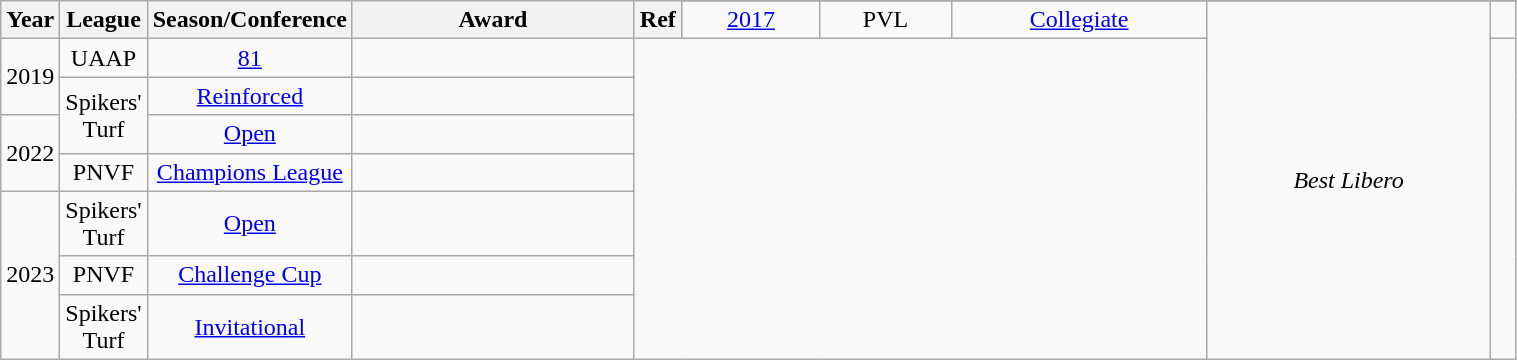<table class="wikitable sortable" style="text-align:center" width="80%">
<tr>
<th style="width:5px;" rowspan="2">Year</th>
<th style="width:25px;" rowspan="2">League</th>
<th style="width:100px;" rowspan="2">Season/Conference</th>
<th style="width:180px;" rowspan="2">Award</th>
<th style="width:25px;" rowspan="2">Ref</th>
</tr>
<tr align=center>
<td><a href='#'>2017</a></td>
<td>PVL</td>
<td><a href='#'>Collegiate</a></td>
<td Rowspan=8><em>Best Libero</em></td>
<td></td>
</tr>
<tr align=center>
<td rowspan=2>2019</td>
<td>UAAP</td>
<td><a href='#'>81</a></td>
<td></td>
</tr>
<tr align=center>
<td rowspan=2>Spikers' Turf</td>
<td><a href='#'>Reinforced</a></td>
<td></td>
</tr>
<tr align=center>
<td rowspan=2>2022</td>
<td><a href='#'>Open</a></td>
<td></td>
</tr>
<tr align=center>
<td>PNVF</td>
<td><a href='#'>Champions League</a></td>
<td></td>
</tr>
<tr align=center>
<td rowspan=3>2023</td>
<td>Spikers' Turf</td>
<td><a href='#'>Open</a></td>
<td></td>
</tr>
<tr align=center>
<td>PNVF</td>
<td><a href='#'>Challenge Cup</a></td>
<td></td>
</tr>
<tr align=center>
<td>Spikers' Turf</td>
<td><a href='#'>Invitational</a></td>
<td></td>
</tr>
</table>
